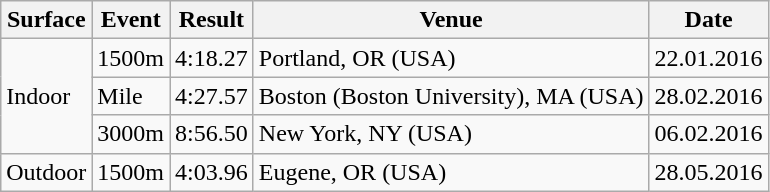<table class="wikitable sortable">
<tr>
<th>Surface</th>
<th>Event</th>
<th>Result</th>
<th>Venue</th>
<th>Date</th>
</tr>
<tr>
<td rowspan=3>Indoor</td>
<td>1500m</td>
<td>4:18.27</td>
<td>Portland, OR (USA)</td>
<td>22.01.2016</td>
</tr>
<tr>
<td>Mile</td>
<td>4:27.57</td>
<td>Boston (Boston University), MA (USA)</td>
<td>28.02.2016</td>
</tr>
<tr>
<td>3000m</td>
<td>8:56.50</td>
<td>New York, NY (USA)</td>
<td>06.02.2016</td>
</tr>
<tr>
<td rowspan=1>Outdoor</td>
<td>1500m</td>
<td>4:03.96</td>
<td>Eugene, OR (USA)</td>
<td>28.05.2016</td>
</tr>
</table>
